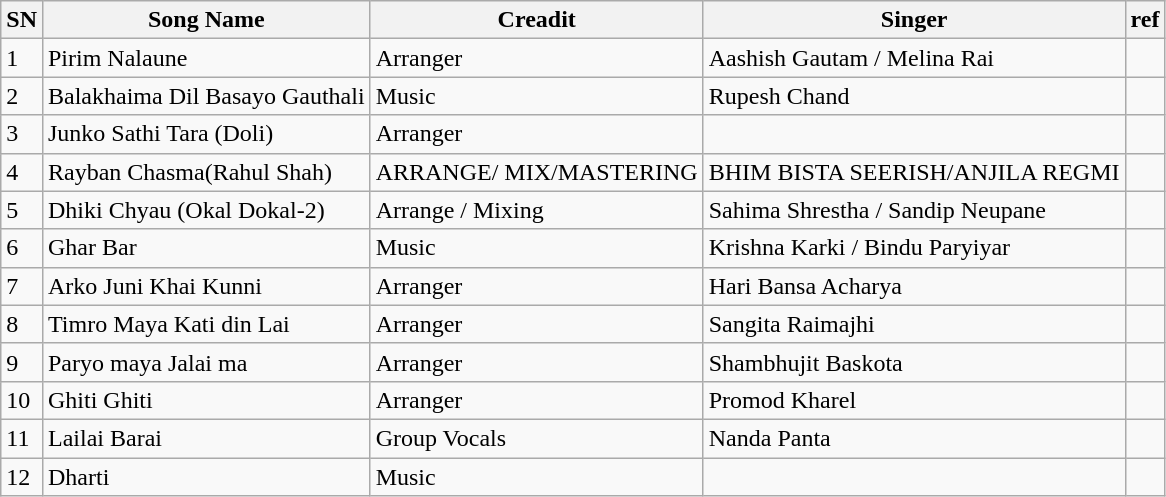<table class="wikitable sortable">
<tr>
<th>SN</th>
<th>Song Name</th>
<th>Creadit</th>
<th>Singer</th>
<th>ref</th>
</tr>
<tr>
<td>1</td>
<td>Pirim Nalaune</td>
<td>Arranger</td>
<td>Aashish Gautam / Melina Rai</td>
<td></td>
</tr>
<tr>
<td>2</td>
<td>Balakhaima Dil Basayo Gauthali</td>
<td>Music</td>
<td>Rupesh Chand</td>
<td></td>
</tr>
<tr>
<td>3</td>
<td>Junko Sathi Tara (Doli)</td>
<td>Arranger</td>
<td></td>
<td></td>
</tr>
<tr>
<td>4</td>
<td>Rayban Chasma(Rahul Shah)</td>
<td>ARRANGE/ MIX/MASTERING</td>
<td>BHIM BISTA SEERISH/ANJILA REGMI</td>
<td></td>
</tr>
<tr>
<td>5</td>
<td>Dhiki Chyau (Okal Dokal-2)</td>
<td>Arrange / Mixing</td>
<td>Sahima Shrestha / Sandip Neupane</td>
<td></td>
</tr>
<tr>
<td>6</td>
<td>Ghar Bar</td>
<td>Music</td>
<td>Krishna Karki / Bindu Paryiyar</td>
<td></td>
</tr>
<tr>
<td>7</td>
<td>Arko Juni Khai Kunni</td>
<td>Arranger</td>
<td>Hari Bansa Acharya</td>
<td></td>
</tr>
<tr>
<td>8</td>
<td>Timro Maya Kati din Lai</td>
<td>Arranger</td>
<td>Sangita Raimajhi</td>
<td></td>
</tr>
<tr>
<td>9</td>
<td>Paryo maya Jalai ma</td>
<td>Arranger</td>
<td>Shambhujit Baskota</td>
<td></td>
</tr>
<tr>
<td>10</td>
<td>Ghiti Ghiti</td>
<td>Arranger</td>
<td>Promod Kharel</td>
<td></td>
</tr>
<tr>
<td>11</td>
<td>Lailai Barai</td>
<td>Group Vocals</td>
<td>Nanda Panta</td>
<td></td>
</tr>
<tr>
<td>12</td>
<td>Dharti</td>
<td>Music</td>
<td></td>
<td></td>
</tr>
</table>
